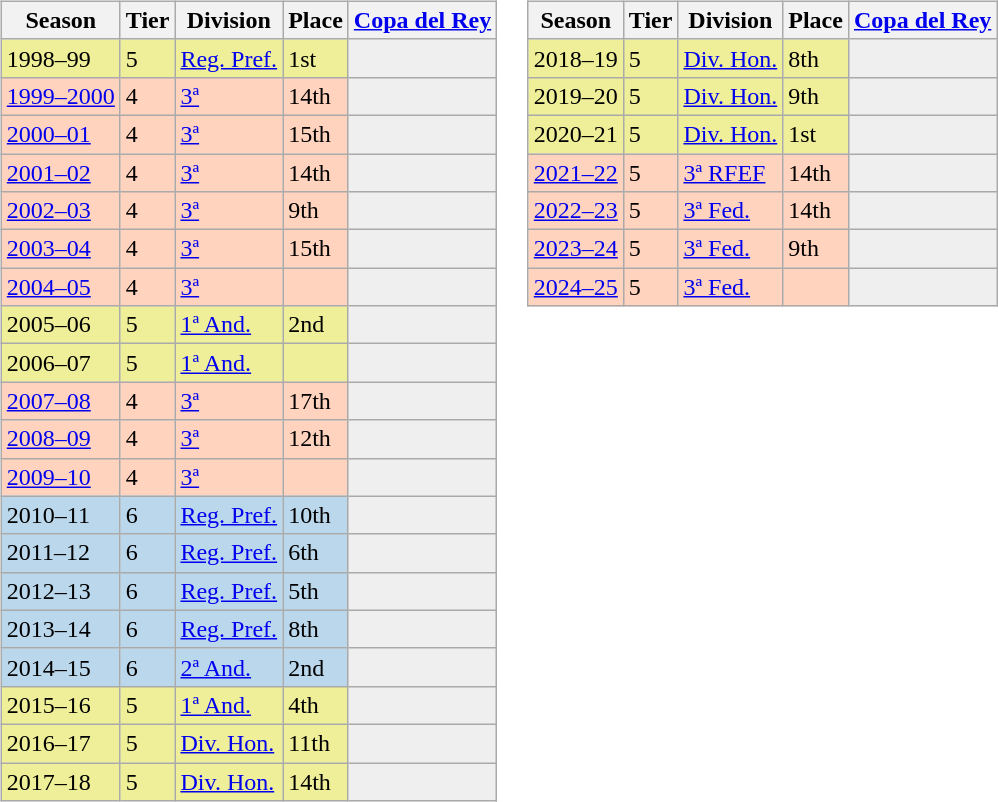<table>
<tr>
<td valign="top" width=0%><br><table class="wikitable">
<tr style="background:#f0f6fa;">
<th>Season</th>
<th>Tier</th>
<th>Division</th>
<th>Place</th>
<th><a href='#'>Copa del Rey</a></th>
</tr>
<tr>
<td style="background:#EFEF99;">1998–99</td>
<td style="background:#EFEF99;">5</td>
<td style="background:#EFEF99;"><a href='#'>Reg. Pref.</a></td>
<td style="background:#EFEF99;">1st</td>
<th style="background:#efefef;"></th>
</tr>
<tr>
<td style="background:#FFD3BD;"><a href='#'>1999–2000</a></td>
<td style="background:#FFD3BD;">4</td>
<td style="background:#FFD3BD;"><a href='#'>3ª</a></td>
<td style="background:#FFD3BD;">14th</td>
<th style="background:#efefef;"></th>
</tr>
<tr>
<td style="background:#FFD3BD;"><a href='#'>2000–01</a></td>
<td style="background:#FFD3BD;">4</td>
<td style="background:#FFD3BD;"><a href='#'>3ª</a></td>
<td style="background:#FFD3BD;">15th</td>
<th style="background:#efefef;"></th>
</tr>
<tr>
<td style="background:#FFD3BD;"><a href='#'>2001–02</a></td>
<td style="background:#FFD3BD;">4</td>
<td style="background:#FFD3BD;"><a href='#'>3ª</a></td>
<td style="background:#FFD3BD;">14th</td>
<th style="background:#efefef;"></th>
</tr>
<tr>
<td style="background:#FFD3BD;"><a href='#'>2002–03</a></td>
<td style="background:#FFD3BD;">4</td>
<td style="background:#FFD3BD;"><a href='#'>3ª</a></td>
<td style="background:#FFD3BD;">9th</td>
<th style="background:#efefef;"></th>
</tr>
<tr>
<td style="background:#FFD3BD;"><a href='#'>2003–04</a></td>
<td style="background:#FFD3BD;">4</td>
<td style="background:#FFD3BD;"><a href='#'>3ª</a></td>
<td style="background:#FFD3BD;">15th</td>
<th style="background:#efefef;"></th>
</tr>
<tr>
<td style="background:#FFD3BD;"><a href='#'>2004–05</a></td>
<td style="background:#FFD3BD;">4</td>
<td style="background:#FFD3BD;"><a href='#'>3ª</a></td>
<td style="background:#FFD3BD;"></td>
<th style="background:#efefef;"></th>
</tr>
<tr>
<td style="background:#EFEF99;">2005–06</td>
<td style="background:#EFEF99;">5</td>
<td style="background:#EFEF99;"><a href='#'>1ª And.</a></td>
<td style="background:#EFEF99;">2nd</td>
<th style="background:#efefef;"></th>
</tr>
<tr>
<td style="background:#EFEF99;">2006–07</td>
<td style="background:#EFEF99;">5</td>
<td style="background:#EFEF99;"><a href='#'>1ª And.</a></td>
<td style="background:#EFEF99;"></td>
<th style="background:#efefef;"></th>
</tr>
<tr>
<td style="background:#FFD3BD;"><a href='#'>2007–08</a></td>
<td style="background:#FFD3BD;">4</td>
<td style="background:#FFD3BD;"><a href='#'>3ª</a></td>
<td style="background:#FFD3BD;">17th</td>
<th style="background:#efefef;"></th>
</tr>
<tr>
<td style="background:#FFD3BD;"><a href='#'>2008–09</a></td>
<td style="background:#FFD3BD;">4</td>
<td style="background:#FFD3BD;"><a href='#'>3ª</a></td>
<td style="background:#FFD3BD;">12th</td>
<td style="background:#efefef;"></td>
</tr>
<tr>
<td style="background:#FFD3BD;"><a href='#'>2009–10</a></td>
<td style="background:#FFD3BD;">4</td>
<td style="background:#FFD3BD;"><a href='#'>3ª</a></td>
<td style="background:#FFD3BD;"></td>
<td style="background:#efefef;"></td>
</tr>
<tr>
<td style="background:#BBD7EC;">2010–11</td>
<td style="background:#BBD7EC;">6</td>
<td style="background:#BBD7EC;"><a href='#'>Reg. Pref.</a></td>
<td style="background:#BBD7EC;">10th</td>
<th style="background:#efefef;"></th>
</tr>
<tr>
<td style="background:#BBD7EC;">2011–12</td>
<td style="background:#BBD7EC;">6</td>
<td style="background:#BBD7EC;"><a href='#'>Reg. Pref.</a></td>
<td style="background:#BBD7EC;">6th</td>
<th style="background:#efefef;"></th>
</tr>
<tr>
<td style="background:#BBD7EC;">2012–13</td>
<td style="background:#BBD7EC;">6</td>
<td style="background:#BBD7EC;"><a href='#'>Reg. Pref.</a></td>
<td style="background:#BBD7EC;">5th</td>
<th style="background:#efefef;"></th>
</tr>
<tr>
<td style="background:#BBD7EC;">2013–14</td>
<td style="background:#BBD7EC;">6</td>
<td style="background:#BBD7EC;"><a href='#'>Reg. Pref.</a></td>
<td style="background:#BBD7EC;">8th</td>
<th style="background:#efefef;"></th>
</tr>
<tr>
<td style="background:#BBD7EC;">2014–15</td>
<td style="background:#BBD7EC;">6</td>
<td style="background:#BBD7EC;"><a href='#'>2ª And.</a></td>
<td style="background:#BBD7EC;">2nd</td>
<th style="background:#efefef;"></th>
</tr>
<tr>
<td style="background:#EFEF99;">2015–16</td>
<td style="background:#EFEF99;">5</td>
<td style="background:#EFEF99;"><a href='#'>1ª And.</a></td>
<td style="background:#EFEF99;">4th</td>
<th style="background:#efefef;"></th>
</tr>
<tr>
<td style="background:#EFEF99;">2016–17</td>
<td style="background:#EFEF99;">5</td>
<td style="background:#EFEF99;"><a href='#'>Div. Hon.</a></td>
<td style="background:#EFEF99;">11th</td>
<th style="background:#efefef;"></th>
</tr>
<tr>
<td style="background:#EFEF99;">2017–18</td>
<td style="background:#EFEF99;">5</td>
<td style="background:#EFEF99;"><a href='#'>Div. Hon.</a></td>
<td style="background:#EFEF99;">14th</td>
<th style="background:#efefef;"></th>
</tr>
</table>
</td>
<td valign="top" width=0%><br><table class="wikitable">
<tr style="background:#f0f6fa;">
<th>Season</th>
<th>Tier</th>
<th>Division</th>
<th>Place</th>
<th><a href='#'>Copa del Rey</a></th>
</tr>
<tr>
<td style="background:#EFEF99;">2018–19</td>
<td style="background:#EFEF99;">5</td>
<td style="background:#EFEF99;"><a href='#'>Div. Hon.</a></td>
<td style="background:#EFEF99;">8th</td>
<th style="background:#efefef;"></th>
</tr>
<tr>
<td style="background:#EFEF99;">2019–20</td>
<td style="background:#EFEF99;">5</td>
<td style="background:#EFEF99;"><a href='#'>Div. Hon.</a></td>
<td style="background:#EFEF99;">9th</td>
<th style="background:#efefef;"></th>
</tr>
<tr>
<td style="background:#EFEF99;">2020–21</td>
<td style="background:#EFEF99;">5</td>
<td style="background:#EFEF99;"><a href='#'>Div. Hon.</a></td>
<td style="background:#EFEF99;">1st</td>
<th style="background:#efefef;"></th>
</tr>
<tr>
<td style="background:#FFD3BD;"><a href='#'>2021–22</a></td>
<td style="background:#FFD3BD;">5</td>
<td style="background:#FFD3BD;"><a href='#'>3ª RFEF</a></td>
<td style="background:#FFD3BD;">14th</td>
<td style="background:#efefef;"></td>
</tr>
<tr>
<td style="background:#FFD3BD;"><a href='#'>2022–23</a></td>
<td style="background:#FFD3BD;">5</td>
<td style="background:#FFD3BD;"><a href='#'>3ª Fed.</a></td>
<td style="background:#FFD3BD;">14th</td>
<td style="background:#efefef;"></td>
</tr>
<tr>
<td style="background:#FFD3BD;"><a href='#'>2023–24</a></td>
<td style="background:#FFD3BD;">5</td>
<td style="background:#FFD3BD;"><a href='#'>3ª Fed.</a></td>
<td style="background:#FFD3BD;">9th</td>
<td style="background:#efefef;"></td>
</tr>
<tr>
<td style="background:#FFD3BD;"><a href='#'>2024–25</a></td>
<td style="background:#FFD3BD;">5</td>
<td style="background:#FFD3BD;"><a href='#'>3ª Fed.</a></td>
<td style="background:#FFD3BD;"></td>
<td style="background:#efefef;"></td>
</tr>
</table>
</td>
</tr>
</table>
